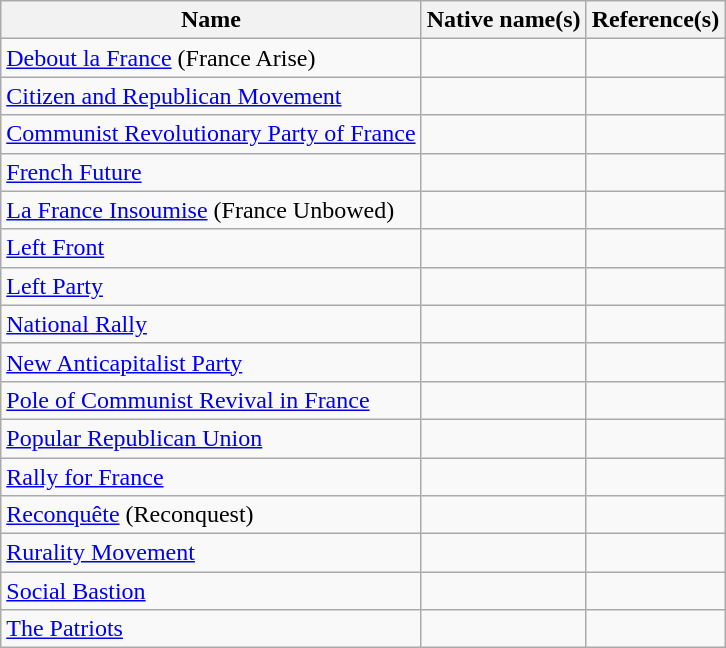<table class="wikitable">
<tr>
<th>Name</th>
<th>Native name(s)</th>
<th>Reference(s)</th>
</tr>
<tr>
<td><a href='#'>Debout la France</a> (France Arise)</td>
<td></td>
<td></td>
</tr>
<tr>
<td><a href='#'>Citizen and Republican Movement</a></td>
<td></td>
<td></td>
</tr>
<tr>
<td><a href='#'>Communist Revolutionary Party of France</a></td>
<td></td>
<td></td>
</tr>
<tr>
<td><a href='#'>French Future</a></td>
<td></td>
<td></td>
</tr>
<tr>
<td><a href='#'>La France Insoumise</a> (France Unbowed)</td>
<td></td>
<td></td>
</tr>
<tr>
<td><a href='#'>Left Front</a></td>
<td></td>
<td></td>
</tr>
<tr>
<td><a href='#'>Left Party</a></td>
<td></td>
<td></td>
</tr>
<tr>
<td><a href='#'>National Rally</a></td>
<td></td>
<td></td>
</tr>
<tr>
<td><a href='#'>New Anticapitalist Party</a></td>
<td></td>
<td></td>
</tr>
<tr>
<td><a href='#'>Pole of Communist Revival in France</a></td>
<td></td>
<td></td>
</tr>
<tr>
<td><a href='#'>Popular Republican Union</a></td>
<td></td>
<td></td>
</tr>
<tr>
<td><a href='#'>Rally for France</a></td>
<td></td>
<td></td>
</tr>
<tr>
<td><a href='#'>Reconquête</a> (Reconquest)</td>
<td></td>
<td></td>
</tr>
<tr>
<td><a href='#'>Rurality Movement</a></td>
<td></td>
<td></td>
</tr>
<tr>
<td><a href='#'>Social Bastion</a></td>
<td></td>
<td></td>
</tr>
<tr>
<td><a href='#'>The Patriots</a></td>
<td></td>
<td></td>
</tr>
</table>
